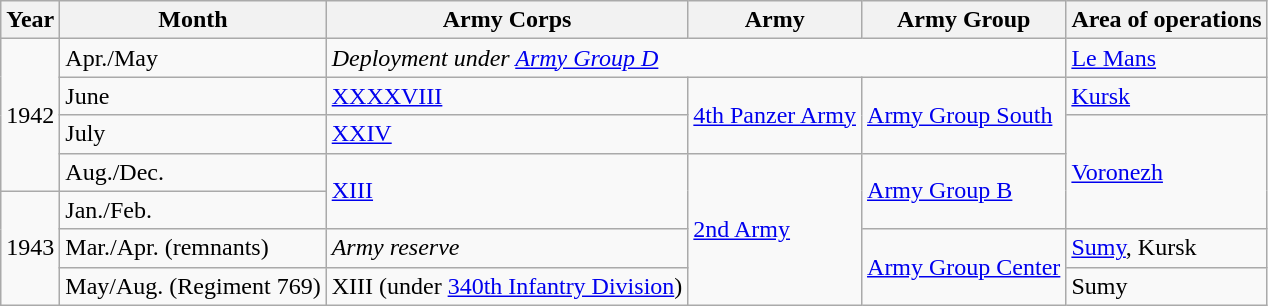<table class="wikitable">
<tr>
<th>Year</th>
<th>Month</th>
<th>Army Corps</th>
<th>Army</th>
<th>Army Group</th>
<th>Area of operations</th>
</tr>
<tr>
<td rowspan="4">1942</td>
<td>Apr./May</td>
<td colspan="3"><em>Deployment under <a href='#'>Army Group D</a></em></td>
<td><a href='#'>Le Mans</a></td>
</tr>
<tr>
<td>June</td>
<td><a href='#'>XXXXVIII</a></td>
<td rowspan="2"><a href='#'>4th Panzer Army</a></td>
<td rowspan="2"><a href='#'>Army Group South</a></td>
<td><a href='#'>Kursk</a></td>
</tr>
<tr>
<td>July</td>
<td><a href='#'>XXIV</a></td>
<td rowspan="3"><a href='#'>Voronezh</a></td>
</tr>
<tr>
<td>Aug./Dec.</td>
<td rowspan="2"><a href='#'>XIII</a></td>
<td rowspan="4"><a href='#'>2nd Army</a></td>
<td rowspan="2"><a href='#'>Army Group B</a></td>
</tr>
<tr>
<td rowspan="3">1943</td>
<td>Jan./Feb.</td>
</tr>
<tr>
<td>Mar./Apr. (remnants)</td>
<td><em>Army reserve</em></td>
<td rowspan="2"><a href='#'>Army Group Center</a></td>
<td><a href='#'>Sumy</a>, Kursk</td>
</tr>
<tr>
<td>May/Aug. (Regiment 769)</td>
<td>XIII (under <a href='#'>340th Infantry Division</a>)</td>
<td>Sumy</td>
</tr>
</table>
